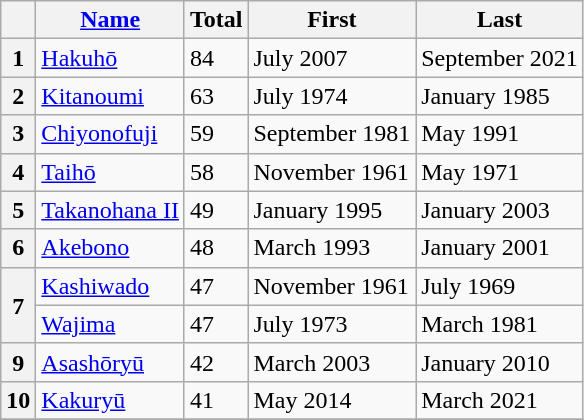<table class="wikitable">
<tr>
<th></th>
<th><a href='#'>Name</a></th>
<th>Total</th>
<th>First</th>
<th>Last</th>
</tr>
<tr>
<th>1</th>
<td><a href='#'>Hakuhō</a></td>
<td>84</td>
<td>July 2007</td>
<td>September 2021</td>
</tr>
<tr>
<th>2</th>
<td><a href='#'>Kitanoumi</a></td>
<td>63</td>
<td>July 1974</td>
<td>January 1985</td>
</tr>
<tr>
<th>3</th>
<td><a href='#'>Chiyonofuji</a></td>
<td>59</td>
<td>September 1981</td>
<td>May 1991</td>
</tr>
<tr>
<th>4</th>
<td><a href='#'>Taihō</a></td>
<td>58</td>
<td>November 1961</td>
<td>May 1971</td>
</tr>
<tr>
<th>5</th>
<td><a href='#'>Takanohana II</a></td>
<td>49</td>
<td>January 1995</td>
<td>January 2003</td>
</tr>
<tr>
<th>6</th>
<td><a href='#'>Akebono</a></td>
<td>48</td>
<td>March 1993</td>
<td>January 2001</td>
</tr>
<tr>
<th rowspan=2>7</th>
<td><a href='#'>Kashiwado</a></td>
<td>47</td>
<td>November 1961</td>
<td>July 1969</td>
</tr>
<tr>
<td><a href='#'>Wajima</a></td>
<td>47</td>
<td>July 1973</td>
<td>March 1981</td>
</tr>
<tr>
<th>9</th>
<td><a href='#'>Asashōryū</a></td>
<td>42</td>
<td>March 2003</td>
<td>January 2010</td>
</tr>
<tr>
<th>10</th>
<td><a href='#'>Kakuryū</a></td>
<td>41</td>
<td>May 2014</td>
<td>March 2021</td>
</tr>
<tr>
</tr>
</table>
